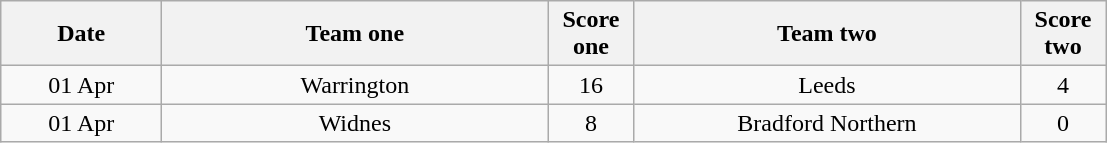<table class="wikitable" style="text-align: center">
<tr>
<th width=100>Date</th>
<th width=250>Team one</th>
<th width=50>Score one</th>
<th width=250>Team two</th>
<th width=50>Score two</th>
</tr>
<tr>
<td>01 Apr</td>
<td>Warrington</td>
<td>16</td>
<td>Leeds</td>
<td>4</td>
</tr>
<tr>
<td>01 Apr</td>
<td>Widnes</td>
<td>8</td>
<td>Bradford Northern</td>
<td>0</td>
</tr>
</table>
